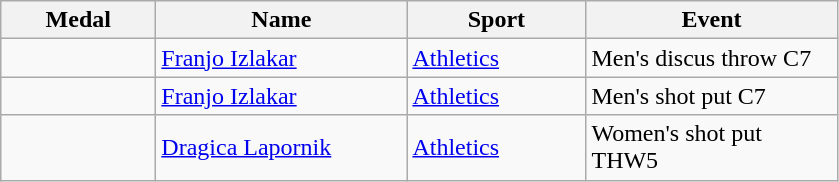<table class="wikitable">
<tr>
<th style="width:6em">Medal</th>
<th style="width:10em">Name</th>
<th style="width:7em">Sport</th>
<th style="width:10em">Event</th>
</tr>
<tr>
<td></td>
<td><a href='#'>Franjo Izlakar</a></td>
<td><a href='#'>Athletics</a></td>
<td>Men's discus throw C7</td>
</tr>
<tr>
<td></td>
<td><a href='#'>Franjo Izlakar</a></td>
<td><a href='#'>Athletics</a></td>
<td>Men's shot put C7</td>
</tr>
<tr>
<td></td>
<td><a href='#'>Dragica Lapornik</a></td>
<td><a href='#'>Athletics</a></td>
<td>Women's shot put THW5</td>
</tr>
</table>
